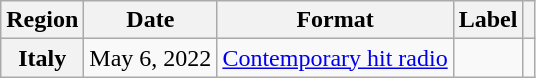<table class="wikitable plainrowheaders">
<tr>
<th scope="col">Region</th>
<th scope="col">Date</th>
<th scope="col">Format</th>
<th scope="col">Label</th>
<th scope="col"></th>
</tr>
<tr>
<th scope="row">Italy</th>
<td>May 6, 2022</td>
<td><a href='#'>Contemporary hit radio</a></td>
<td></td>
<td></td>
</tr>
</table>
